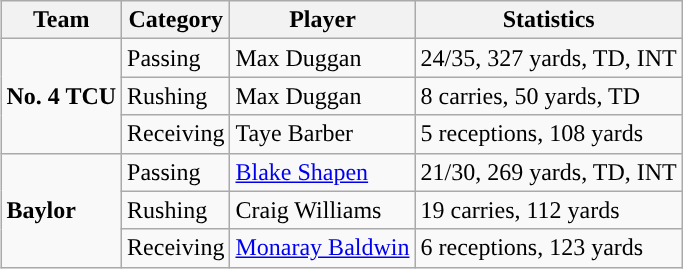<table class="wikitable" style="float: right;">
<tr>
<th>Team</th>
<th>Category</th>
<th>Player</th>
<th>Statistics</th>
</tr>
<tr>
<td rowspan=3><strong>No. 4 TCU</strong></td>
<td>Passing</td>
<td>Max Duggan</td>
<td>24/35, 327 yards, TD, INT</td>
</tr>
<tr>
<td>Rushing</td>
<td>Max Duggan</td>
<td>8 carries, 50 yards, TD</td>
</tr>
<tr>
<td>Receiving</td>
<td>Taye Barber</td>
<td>5 receptions, 108 yards</td>
</tr>
<tr>
<td rowspan=3><strong>Baylor</strong></td>
<td>Passing</td>
<td><a href='#'>Blake Shapen</a></td>
<td>21/30, 269 yards, TD, INT</td>
</tr>
<tr>
<td>Rushing</td>
<td>Craig Williams</td>
<td>19 carries, 112 yards</td>
</tr>
<tr>
<td>Receiving</td>
<td><a href='#'>Monaray Baldwin</a></td>
<td>6 receptions, 123 yards</td>
</tr>
</table>
